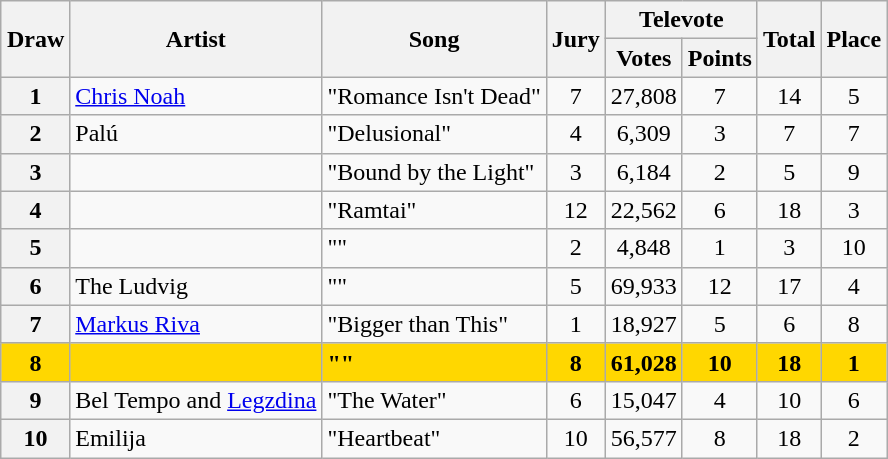<table class="sortable wikitable plainrowheaders" style="margin: 1em auto 1em auto; text-align:center">
<tr>
<th rowspan="2">Draw</th>
<th rowspan="2">Artist</th>
<th rowspan="2">Song</th>
<th rowspan="2">Jury</th>
<th colspan="2">Televote</th>
<th rowspan="2">Total</th>
<th rowspan="2">Place</th>
</tr>
<tr>
<th>Votes</th>
<th>Points</th>
</tr>
<tr>
<th scope="row" style="text-align:center; ">1</th>
<td align="left"><a href='#'>Chris Noah</a></td>
<td align="left">"Romance Isn't Dead"</td>
<td>7</td>
<td>27,808</td>
<td>7</td>
<td>14</td>
<td>5</td>
</tr>
<tr>
<th scope="row" style="text-align:center; ">2</th>
<td align="left">Palú</td>
<td align="left">"Delusional"</td>
<td>4</td>
<td>6,309</td>
<td>3</td>
<td>7</td>
<td>7</td>
</tr>
<tr>
<th scope="row" style="text-align:center; ">3</th>
<td align="left"></td>
<td align="left">"Bound by the Light"</td>
<td>3</td>
<td>6,184</td>
<td>2</td>
<td>5</td>
<td>9</td>
</tr>
<tr>
<th scope="row" style="text-align:center; ">4</th>
<td align="left"></td>
<td align="left">"Ramtai"</td>
<td>12</td>
<td>22,562</td>
<td>6</td>
<td>18</td>
<td>3</td>
</tr>
<tr>
<th scope="row" style="text-align:center; ">5</th>
<td align="left"></td>
<td align="left">"<em></em>"</td>
<td>2</td>
<td>4,848</td>
<td>1</td>
<td>3</td>
<td>10</td>
</tr>
<tr>
<th scope="row" style="text-align:center; ">6</th>
<td align="left">The Ludvig</td>
<td align="left">"<em></em>"</td>
<td>5</td>
<td>69,933</td>
<td>12</td>
<td>17</td>
<td>4</td>
</tr>
<tr>
<th scope="row" style="text-align:center; ">7</th>
<td align="left"><a href='#'>Markus Riva</a></td>
<td align="left">"Bigger than This"</td>
<td>1</td>
<td>18,927</td>
<td>5</td>
<td>6</td>
<td>8</td>
</tr>
<tr style="font-weight: bold; background: gold;">
<th scope="row" style="text-align:center; font-weight:bold; background:gold">8</th>
<td align="left"></td>
<td align="left">""</td>
<td>8</td>
<td>61,028</td>
<td>10</td>
<td>18</td>
<td>1</td>
</tr>
<tr>
<th scope="row" style="text-align:center; ">9</th>
<td align="left">Bel Tempo and <a href='#'>Legzdina</a></td>
<td align="left">"The Water"</td>
<td>6</td>
<td>15,047</td>
<td>4</td>
<td>10</td>
<td>6</td>
</tr>
<tr>
<th scope="row" style="text-align:center; ">10</th>
<td align="left">Emilija</td>
<td align="left">"Heartbeat"</td>
<td>10</td>
<td>56,577</td>
<td>8</td>
<td>18</td>
<td>2</td>
</tr>
</table>
